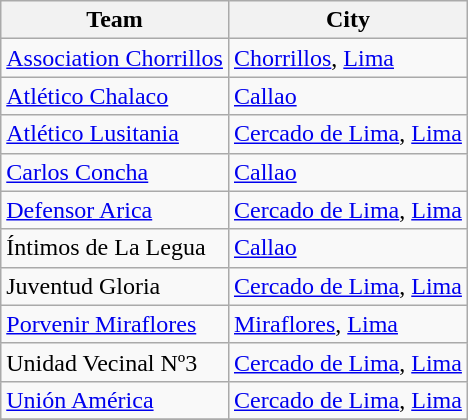<table class="wikitable sortable">
<tr>
<th>Team</th>
<th>City</th>
</tr>
<tr>
<td><a href='#'>Association Chorrillos</a></td>
<td><a href='#'>Chorrillos</a>, <a href='#'>Lima</a></td>
</tr>
<tr>
<td><a href='#'>Atlético Chalaco</a></td>
<td><a href='#'>Callao</a></td>
</tr>
<tr>
<td><a href='#'>Atlético Lusitania</a></td>
<td><a href='#'>Cercado de Lima</a>, <a href='#'>Lima</a></td>
</tr>
<tr>
<td><a href='#'>Carlos Concha</a></td>
<td><a href='#'>Callao</a></td>
</tr>
<tr>
<td><a href='#'>Defensor Arica</a></td>
<td><a href='#'>Cercado de Lima</a>, <a href='#'>Lima</a></td>
</tr>
<tr>
<td>Íntimos de La Legua</td>
<td><a href='#'>Callao</a></td>
</tr>
<tr>
<td>Juventud Gloria</td>
<td><a href='#'>Cercado de Lima</a>, <a href='#'>Lima</a></td>
</tr>
<tr>
<td><a href='#'>Porvenir Miraflores</a></td>
<td><a href='#'>Miraflores</a>, <a href='#'>Lima</a></td>
</tr>
<tr>
<td>Unidad Vecinal Nº3</td>
<td><a href='#'>Cercado de Lima</a>, <a href='#'>Lima</a></td>
</tr>
<tr>
<td><a href='#'>Unión América</a></td>
<td><a href='#'>Cercado de Lima</a>, <a href='#'>Lima</a></td>
</tr>
<tr>
</tr>
</table>
